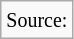<table class="wikitable">
<tr>
<td><small>Source:</small></td>
</tr>
</table>
